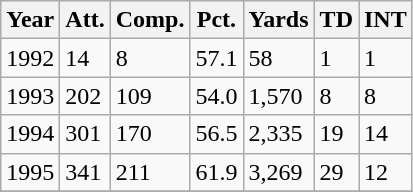<table class="wikitable">
<tr>
<th>Year</th>
<th>Att.</th>
<th>Comp.</th>
<th>Pct.</th>
<th>Yards</th>
<th>TD</th>
<th>INT</th>
</tr>
<tr>
<td>1992</td>
<td>14</td>
<td>8</td>
<td>57.1</td>
<td>58</td>
<td>1</td>
<td>1</td>
</tr>
<tr>
<td>1993</td>
<td>202</td>
<td>109</td>
<td>54.0</td>
<td>1,570</td>
<td>8</td>
<td>8</td>
</tr>
<tr>
<td>1994</td>
<td>301</td>
<td>170</td>
<td>56.5</td>
<td>2,335</td>
<td>19</td>
<td>14</td>
</tr>
<tr>
<td>1995</td>
<td>341</td>
<td>211</td>
<td>61.9</td>
<td>3,269</td>
<td>29</td>
<td>12</td>
</tr>
<tr>
</tr>
</table>
